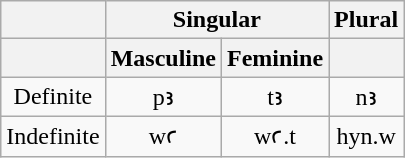<table class="wikitable" style="text-align: center;">
<tr>
<th></th>
<th colspan=2>Singular</th>
<th>Plural</th>
</tr>
<tr>
<th></th>
<th>Masculine</th>
<th>Feminine</th>
<th></th>
</tr>
<tr>
<td>Definite</td>
<td>pꜣ</td>
<td>tꜣ</td>
<td>nꜣ</td>
</tr>
<tr>
<td>Indefinite</td>
<td>wꜥ</td>
<td>wꜥ.t</td>
<td>hyn.w</td>
</tr>
</table>
